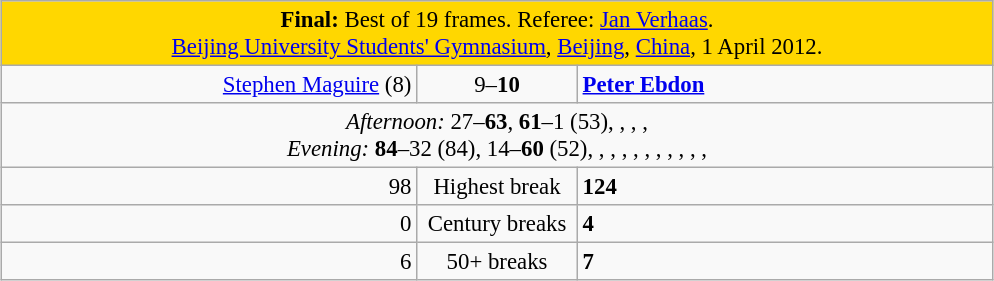<table class="wikitable" style="font-size: 95%; margin: 1em auto 1em auto;">
<tr>
<td colspan="3" align="center" bgcolor="#ffd700"><strong>Final:</strong> Best of 19 frames. Referee: <a href='#'>Jan Verhaas</a>.<br><a href='#'>Beijing University Students' Gymnasium</a>, <a href='#'>Beijing</a>, <a href='#'>China</a>, 1 April 2012.</td>
</tr>
<tr>
<td width = "270" align="right"><a href='#'>Stephen Maguire</a> (8)<br></td>
<td width = "100" align="center">9–<strong>10</strong></td>
<td width = "270" align="left"><strong><a href='#'>Peter Ebdon</a></strong><br></td>
</tr>
<tr>
<td colspan="3" align="center"><em>Afternoon:</em> 27–<strong>63</strong>, <strong>61</strong>–1 (53), , , ,  <br><em>Evening:</em> <strong>84</strong>–32 (84), 14–<strong>60</strong> (52), , , , , , , , , , , </td>
</tr>
<tr>
<td align="right">98</td>
<td align="center">Highest break</td>
<td><strong>124</strong></td>
</tr>
<tr>
<td align="right">0</td>
<td align="center">Century breaks</td>
<td><strong>4</strong></td>
</tr>
<tr>
<td align="right">6</td>
<td align="center">50+ breaks</td>
<td><strong>7</strong></td>
</tr>
</table>
